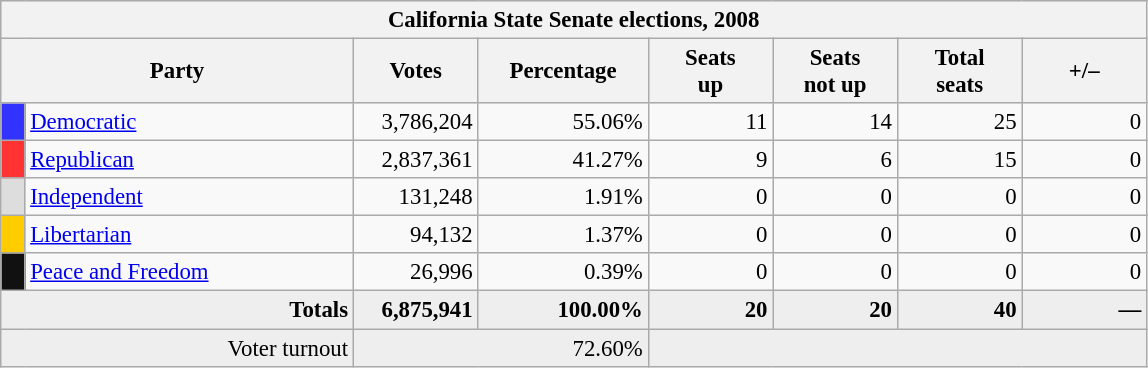<table class="wikitable" style="background: #f9f9f9; font-size: 95%;">
<tr style="background-color:#E9E9E9">
<th colspan="8">California State Senate elections, 2008</th>
</tr>
<tr bgcolor="#EEEEEE" align="center">
<th colspan=2 style="width: 15em">Party</th>
<th style="width: 5em">Votes</th>
<th style="width: 7em">Percentage</th>
<th style="width: 5em">Seats<br>up</th>
<th style="width: 5em">Seats<br>not up</th>
<th style="width: 5em">Total<br>seats</th>
<th style="width: 5em">+/–</th>
</tr>
<tr>
<th style="background-color:#3333FF; width: 3px"></th>
<td style="width: 130px"><a href='#'>Democratic</a></td>
<td align="right">3,786,204</td>
<td align="right">55.06%</td>
<td align="right">11</td>
<td align="right">14</td>
<td align="right">25</td>
<td align="right">0</td>
</tr>
<tr>
<th style="background-color:#FF3333; width: 3px"></th>
<td style="width: 130px"><a href='#'>Republican</a></td>
<td align="right">2,837,361</td>
<td align="right">41.27%</td>
<td align="right">9</td>
<td align="right">6</td>
<td align="right">15</td>
<td align="right">0</td>
</tr>
<tr>
<th style="background-color:#DDDDDD; width: 3px"></th>
<td style="width: 130px"><a href='#'>Independent</a></td>
<td align="right">131,248</td>
<td align="right">1.91%</td>
<td align="right">0</td>
<td align="right">0</td>
<td align="right">0</td>
<td align="right">0</td>
</tr>
<tr>
<th style="background-color:#FFCC00; width: 3px"></th>
<td style="width: 130px"><a href='#'>Libertarian</a></td>
<td align="right">94,132</td>
<td align="right">1.37%</td>
<td align="right">0</td>
<td align="right">0</td>
<td align="right">0</td>
<td align="right">0</td>
</tr>
<tr>
<th style="background-color:#111111; width: 3px"></th>
<td style="width: 130px"><a href='#'>Peace and Freedom</a></td>
<td align="right">26,996</td>
<td align="right">0.39%</td>
<td align="right">0</td>
<td align="right">0</td>
<td align="right">0</td>
<td align="right">0</td>
</tr>
<tr bgcolor="#EEEEEE">
<td colspan="2" align="right"><strong>Totals</strong></td>
<td align="right"><strong>6,875,941</strong></td>
<td align="right"><strong>100.00%</strong></td>
<td align="right"><strong>20</strong></td>
<td align="right"><strong>20</strong></td>
<td align="right"><strong>40</strong></td>
<td align="right"><strong>—</strong></td>
</tr>
<tr bgcolor="#EEEEEE">
<td colspan="2" align="right">Voter turnout</td>
<td colspan="2" align="right">72.60%</td>
<td colspan="4" align="right"></td>
</tr>
</table>
